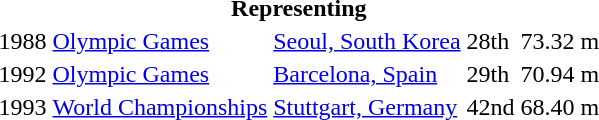<table>
<tr>
<th colspan="5">Representing </th>
</tr>
<tr>
<td>1988</td>
<td><a href='#'>Olympic Games</a></td>
<td><a href='#'>Seoul, South Korea</a></td>
<td>28th</td>
<td>73.32 m</td>
</tr>
<tr>
<td>1992</td>
<td><a href='#'>Olympic Games</a></td>
<td><a href='#'>Barcelona, Spain</a></td>
<td>29th</td>
<td>70.94 m</td>
</tr>
<tr>
<td>1993</td>
<td><a href='#'>World Championships</a></td>
<td><a href='#'>Stuttgart, Germany</a></td>
<td>42nd</td>
<td>68.40 m</td>
</tr>
</table>
